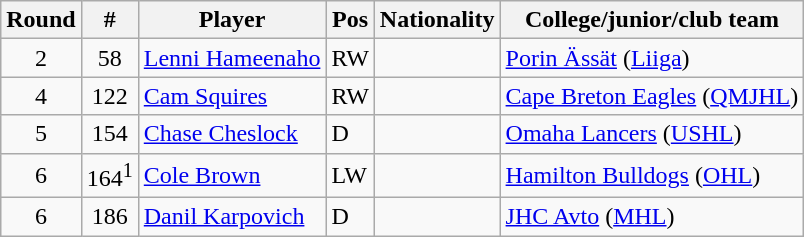<table class="wikitable">
<tr>
<th>Round</th>
<th>#</th>
<th>Player</th>
<th>Pos</th>
<th>Nationality</th>
<th>College/junior/club team</th>
</tr>
<tr>
<td style="text-align:center;">2</td>
<td style="text-align:center;">58</td>
<td><a href='#'>Lenni Hameenaho</a></td>
<td>RW</td>
<td></td>
<td><a href='#'>Porin Ässät</a> (<a href='#'>Liiga</a>)</td>
</tr>
<tr>
<td style="text-align:center;">4</td>
<td style="text-align:center;">122</td>
<td><a href='#'>Cam Squires</a></td>
<td>RW</td>
<td></td>
<td><a href='#'>Cape Breton Eagles</a> (<a href='#'>QMJHL</a>)</td>
</tr>
<tr>
<td style="text-align:center;">5</td>
<td style="text-align:center;">154</td>
<td><a href='#'>Chase Cheslock</a></td>
<td>D</td>
<td></td>
<td><a href='#'>Omaha Lancers</a> (<a href='#'>USHL</a>)</td>
</tr>
<tr>
<td style="text-align:center;">6</td>
<td style="text-align:center;">164<sup>1</sup></td>
<td><a href='#'>Cole Brown</a></td>
<td>LW</td>
<td></td>
<td><a href='#'>Hamilton Bulldogs</a> (<a href='#'>OHL</a>)</td>
</tr>
<tr>
<td style="text-align:center;">6</td>
<td style="text-align:center;">186</td>
<td><a href='#'>Danil Karpovich</a></td>
<td>D</td>
<td></td>
<td><a href='#'>JHC Avto</a> (<a href='#'>MHL</a>)</td>
</tr>
</table>
